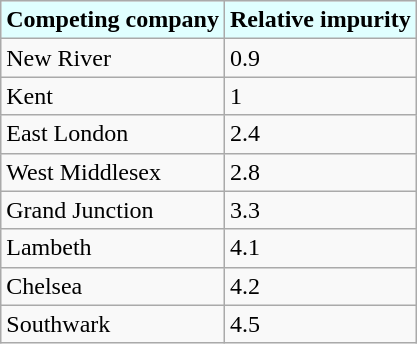<table text-align: "center" class="wikitable">
<tr>
<th style="background:#E0FFFF">Competing company</th>
<th style="background:#E0FFFF">Relative impurity</th>
</tr>
<tr>
<td>New River</td>
<td>0.9</td>
</tr>
<tr>
<td>Kent</td>
<td>1</td>
</tr>
<tr>
<td>East London</td>
<td>2.4</td>
</tr>
<tr>
<td>West Middlesex</td>
<td>2.8</td>
</tr>
<tr>
<td>Grand Junction</td>
<td>3.3</td>
</tr>
<tr>
<td>Lambeth</td>
<td>4.1</td>
</tr>
<tr>
<td>Chelsea</td>
<td>4.2</td>
</tr>
<tr>
<td>Southwark</td>
<td>4.5</td>
</tr>
</table>
